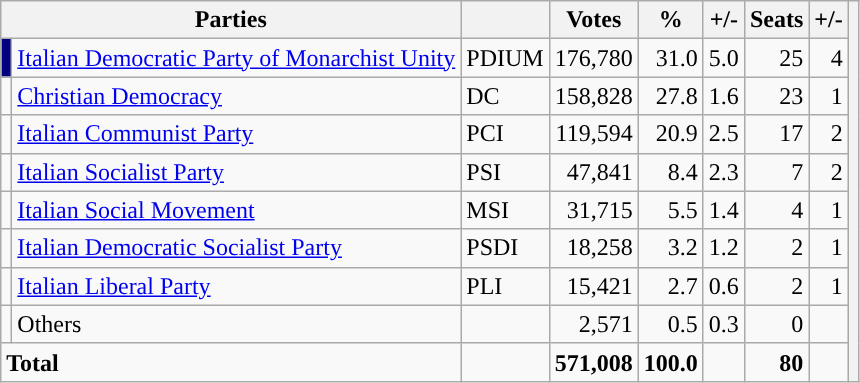<table class="wikitable">
<tr>
<th colspan="2">Parties</th>
<th></th>
<th>Votes</th>
<th>%</th>
<th>+/-</th>
<th>Seats</th>
<th>+/-</th>
<th rowspan="13"></th>
</tr>
<tr>
<td style="background-color:#000080"></td>
<td><a href='#'>Italian Democratic Party of Monarchist Unity</a></td>
<td>PDIUM</td>
<td align=right>176,780</td>
<td align=right>31.0</td>
<td align=right> 5.0</td>
<td align=right>25</td>
<td align=right> 4</td>
</tr>
<tr>
<td style="background-color:"></td>
<td><a href='#'>Christian Democracy</a></td>
<td>DC</td>
<td align=right>158,828</td>
<td align=right>27.8</td>
<td align=right> 1.6</td>
<td align=right>23</td>
<td align=right> 1</td>
</tr>
<tr>
<td style="background-color:"></td>
<td><a href='#'>Italian Communist Party</a></td>
<td>PCI</td>
<td align=right>119,594</td>
<td align=right>20.9</td>
<td align=right> 2.5</td>
<td align=right>17</td>
<td align=right> 2</td>
</tr>
<tr>
<td style="background-color:"></td>
<td><a href='#'>Italian Socialist Party</a></td>
<td>PSI</td>
<td align=right>47,841</td>
<td align=right>8.4</td>
<td align=right> 2.3</td>
<td align=right>7</td>
<td align=right> 2</td>
</tr>
<tr>
<td style="background-color:"></td>
<td><a href='#'>Italian Social Movement</a></td>
<td>MSI</td>
<td align=right>31,715</td>
<td align=right>5.5</td>
<td align=right> 1.4</td>
<td align=right>4</td>
<td align=right> 1</td>
</tr>
<tr>
<td style="background-color:"></td>
<td><a href='#'>Italian Democratic Socialist Party</a></td>
<td>PSDI</td>
<td align=right>18,258</td>
<td align=right>3.2</td>
<td align=right> 1.2</td>
<td align=right>2</td>
<td align=right> 1</td>
</tr>
<tr>
<td style="background-color:"></td>
<td><a href='#'>Italian Liberal Party</a></td>
<td>PLI</td>
<td align=right>15,421</td>
<td align=right>2.7</td>
<td align=right> 0.6</td>
<td align=right>2</td>
<td align=right> 1</td>
</tr>
<tr>
<td style="background-color:"></td>
<td>Others</td>
<td></td>
<td align=right>2,571</td>
<td align=right>0.5</td>
<td align=right> 0.3</td>
<td align=right>0</td>
<td align=right></td>
</tr>
<tr>
<td colspan="2"><strong>Total</strong></td>
<td></td>
<td align=right><strong>571,008</strong></td>
<td align=right><strong>100.0</strong></td>
<td align=right></td>
<td align=right><strong>80</strong></td>
<td align=right></td>
</tr>
</table>
